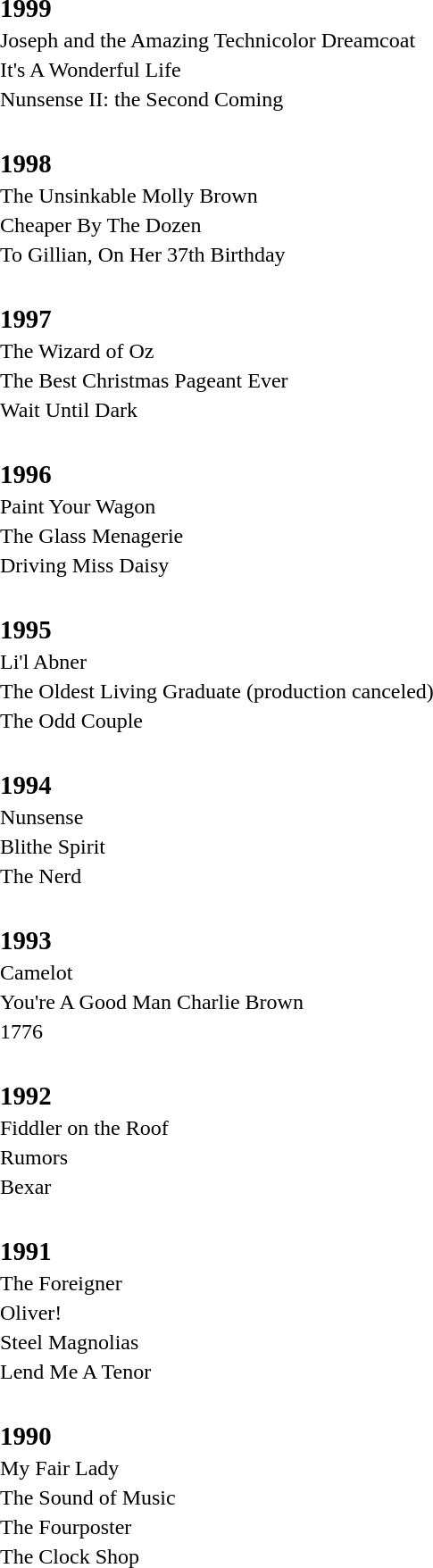<table class="mw-datatable mw-collapsible mw-collapsed">
<tr>
<td><br><table class="mw-datatable mw-collapsible mw-collapsed">
<tr>
<td><strong><big>1999</big></strong></td>
</tr>
<tr>
<td>Joseph and the Amazing Technicolor Dreamcoat</td>
</tr>
<tr>
<td>It's A Wonderful Life</td>
</tr>
<tr>
<td>Nunsense II: the Second Coming</td>
</tr>
</table>
</td>
</tr>
<tr>
<td><br><table class="mw-datatable mw-collapsible mw-collapsed">
<tr>
<td><strong><big>1998</big></strong></td>
</tr>
<tr>
<td>The Unsinkable Molly Brown</td>
</tr>
<tr>
<td>Cheaper By The Dozen</td>
</tr>
<tr>
<td>To Gillian, On Her 37th Birthday</td>
</tr>
</table>
</td>
</tr>
<tr>
<td><br><table class="mw-datatable mw-collapsible mw-collapsed">
<tr>
<td><strong><big>1997</big></strong></td>
</tr>
<tr>
<td>The Wizard of Oz</td>
</tr>
<tr>
<td>The Best Christmas Pageant Ever</td>
</tr>
<tr>
<td>Wait Until Dark</td>
</tr>
</table>
</td>
</tr>
<tr>
<td><br><table class="mw-datatable mw-collapsible mw-collapsed">
<tr>
<td><strong><big>1996</big></strong></td>
</tr>
<tr>
<td>Paint Your Wagon</td>
</tr>
<tr>
<td>The Glass Menagerie</td>
</tr>
<tr>
<td>Driving Miss Daisy</td>
</tr>
</table>
</td>
</tr>
<tr>
<td><br><table class="mw-datatable mw-collapsible mw-collapsed">
<tr>
<td><strong><big>1995</big></strong></td>
</tr>
<tr>
<td>Li'l Abner</td>
</tr>
<tr>
<td>The Oldest Living Graduate (production canceled)</td>
</tr>
<tr>
<td>The Odd Couple</td>
</tr>
</table>
</td>
</tr>
<tr>
<td><br><table class="mw-datatable mw-collapsible mw-collapsed">
<tr>
<td><strong><big>1994</big></strong></td>
</tr>
<tr>
<td>Nunsense</td>
</tr>
<tr>
<td>Blithe Spirit</td>
</tr>
<tr>
<td>The Nerd</td>
</tr>
</table>
</td>
</tr>
<tr>
<td><br><table class="mw-datatable mw-collapsible mw-collapsed">
<tr>
<td><strong><big>1993</big></strong></td>
</tr>
<tr>
<td>Camelot</td>
</tr>
<tr>
<td>You're A Good Man Charlie Brown</td>
</tr>
<tr>
<td>1776</td>
</tr>
</table>
</td>
</tr>
<tr>
<td><br><table class="mw-datatable mw-collapsible mw-collapsed">
<tr>
<td><strong><big>1992</big></strong></td>
</tr>
<tr>
<td>Fiddler on the Roof</td>
</tr>
<tr>
<td>Rumors</td>
</tr>
<tr>
<td>Bexar</td>
</tr>
</table>
</td>
</tr>
<tr>
<td><br><table class="mw-datatable mw-collapsible mw-collapsed">
<tr>
<td><strong><big>1991</big></strong></td>
</tr>
<tr>
<td>The Foreigner</td>
</tr>
<tr>
<td>Oliver!</td>
</tr>
<tr>
<td>Steel Magnolias</td>
</tr>
<tr>
<td>Lend Me A Tenor</td>
</tr>
</table>
</td>
</tr>
<tr>
<td><br><table class="mw-datatable mw-collapsible mw-collapsed">
<tr>
<td><strong><big>1990</big></strong></td>
</tr>
<tr>
<td>My Fair Lady</td>
</tr>
<tr>
<td>The Sound of Music</td>
</tr>
<tr>
<td>The Fourposter</td>
</tr>
<tr>
<td>The Clock Shop</td>
</tr>
</table>
</td>
</tr>
</table>
